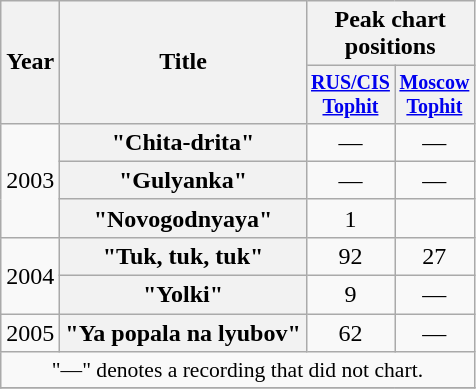<table class="wikitable plainrowheaders" style="text-align:center;" border="1">
<tr>
<th scope="col" rowspan="2">Year</th>
<th scope="col" rowspan="2">Title</th>
<th scope="col" colspan="2">Peak chart positions</th>
</tr>
<tr style="font-size:smaller;">
<th width="45"><a href='#'>RUS/CIS<br>Tophit</a><br></th>
<th width="30"><a href='#'>Moscow<br>Tophit</a><br></th>
</tr>
<tr>
<td rowspan="3">2003</td>
<th scope="row">"Chita-drita"</th>
<td>—</td>
<td>—</td>
</tr>
<tr>
<th scope="row">"Gulyanka"</th>
<td>—</td>
<td>—</td>
</tr>
<tr>
<th scope="row">"Novogodnyaya"</th>
<td>1</td>
<td></td>
</tr>
<tr>
<td rowspan="2">2004</td>
<th scope="row">"Tuk, tuk, tuk"</th>
<td>92</td>
<td>27</td>
</tr>
<tr>
<th scope="row">"Yolki"</th>
<td>9</td>
<td>—</td>
</tr>
<tr>
<td>2005</td>
<th scope="row">"Ya popala na lyubov"</th>
<td>62</td>
<td>—</td>
</tr>
<tr>
<td colspan="5" style="font-size:90%">"—" denotes a recording that did not chart.</td>
</tr>
<tr>
</tr>
</table>
